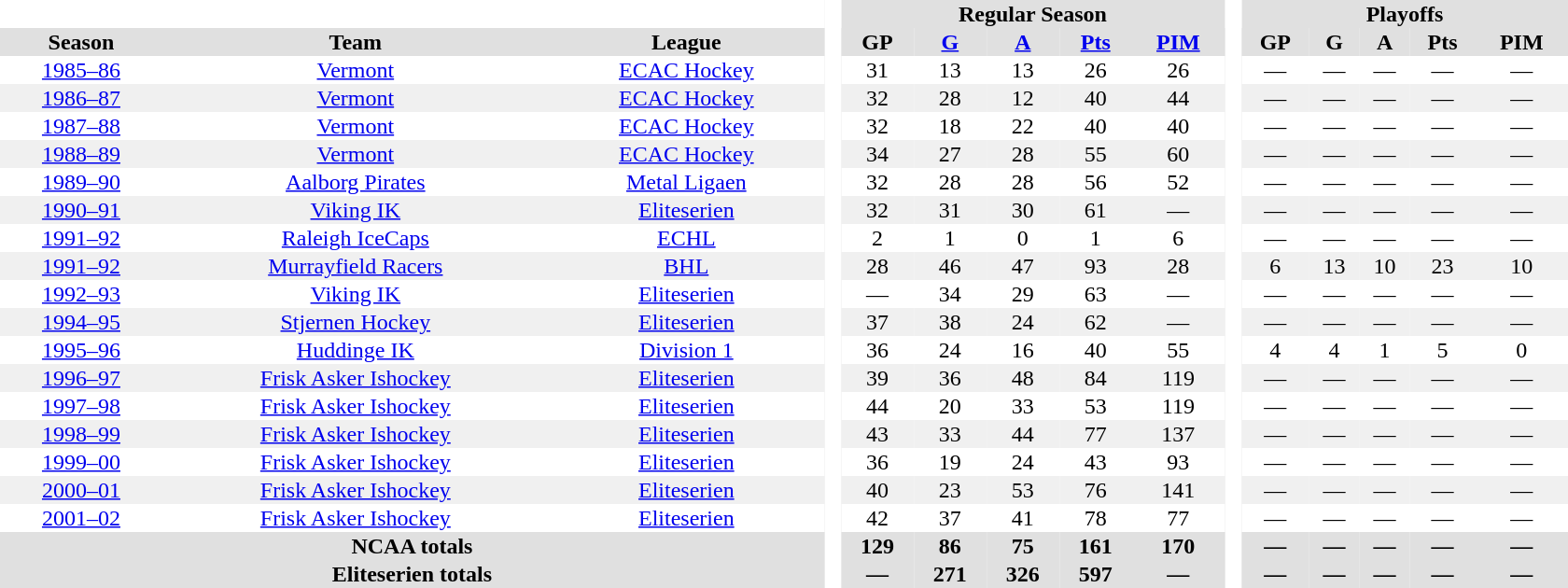<table border="0" cellpadding="1" cellspacing="0" style="text-align:center; width:70em">
<tr bgcolor="#e0e0e0">
<th colspan="3"  bgcolor="#ffffff"> </th>
<th rowspan="99" bgcolor="#ffffff"> </th>
<th colspan="5">Regular Season</th>
<th rowspan="99" bgcolor="#ffffff"> </th>
<th colspan="5">Playoffs</th>
</tr>
<tr bgcolor="#e0e0e0">
<th>Season</th>
<th>Team</th>
<th>League</th>
<th>GP</th>
<th><a href='#'>G</a></th>
<th><a href='#'>A</a></th>
<th><a href='#'>Pts</a></th>
<th><a href='#'>PIM</a></th>
<th>GP</th>
<th>G</th>
<th>A</th>
<th>Pts</th>
<th>PIM</th>
</tr>
<tr>
<td><a href='#'>1985–86</a></td>
<td><a href='#'>Vermont</a></td>
<td><a href='#'>ECAC Hockey</a></td>
<td>31</td>
<td>13</td>
<td>13</td>
<td>26</td>
<td>26</td>
<td>—</td>
<td>—</td>
<td>—</td>
<td>—</td>
<td>—</td>
</tr>
<tr bgcolor="f0f0f0">
<td><a href='#'>1986–87</a></td>
<td><a href='#'>Vermont</a></td>
<td><a href='#'>ECAC Hockey</a></td>
<td>32</td>
<td>28</td>
<td>12</td>
<td>40</td>
<td>44</td>
<td>—</td>
<td>—</td>
<td>—</td>
<td>—</td>
<td>—</td>
</tr>
<tr>
<td><a href='#'>1987–88</a></td>
<td><a href='#'>Vermont</a></td>
<td><a href='#'>ECAC Hockey</a></td>
<td>32</td>
<td>18</td>
<td>22</td>
<td>40</td>
<td>40</td>
<td>—</td>
<td>—</td>
<td>—</td>
<td>—</td>
<td>—</td>
</tr>
<tr bgcolor="f0f0f0">
<td><a href='#'>1988–89</a></td>
<td><a href='#'>Vermont</a></td>
<td><a href='#'>ECAC Hockey</a></td>
<td>34</td>
<td>27</td>
<td>28</td>
<td>55</td>
<td>60</td>
<td>—</td>
<td>—</td>
<td>—</td>
<td>—</td>
<td>—</td>
</tr>
<tr>
<td><a href='#'>1989–90</a></td>
<td><a href='#'>Aalborg Pirates</a></td>
<td><a href='#'>Metal Ligaen</a></td>
<td>32</td>
<td>28</td>
<td>28</td>
<td>56</td>
<td>52</td>
<td>—</td>
<td>—</td>
<td>—</td>
<td>—</td>
<td>—</td>
</tr>
<tr bgcolor="f0f0f0">
<td><a href='#'>1990–91</a></td>
<td><a href='#'>Viking IK</a></td>
<td><a href='#'>Eliteserien</a></td>
<td>32</td>
<td>31</td>
<td>30</td>
<td>61</td>
<td>—</td>
<td>—</td>
<td>—</td>
<td>—</td>
<td>—</td>
<td>—</td>
</tr>
<tr>
<td><a href='#'>1991–92</a></td>
<td><a href='#'>Raleigh IceCaps</a></td>
<td><a href='#'>ECHL</a></td>
<td>2</td>
<td>1</td>
<td>0</td>
<td>1</td>
<td>6</td>
<td>—</td>
<td>—</td>
<td>—</td>
<td>—</td>
<td>—</td>
</tr>
<tr bgcolor="f0f0f0">
<td><a href='#'>1991–92</a></td>
<td><a href='#'>Murrayfield Racers</a></td>
<td><a href='#'>BHL</a></td>
<td>28</td>
<td>46</td>
<td>47</td>
<td>93</td>
<td>28</td>
<td>6</td>
<td>13</td>
<td>10</td>
<td>23</td>
<td>10</td>
</tr>
<tr>
<td><a href='#'>1992–93</a></td>
<td><a href='#'>Viking IK</a></td>
<td><a href='#'>Eliteserien</a></td>
<td>—</td>
<td>34</td>
<td>29</td>
<td>63</td>
<td>—</td>
<td>—</td>
<td>—</td>
<td>—</td>
<td>—</td>
<td>—</td>
</tr>
<tr bgcolor="f0f0f0">
<td><a href='#'>1994–95</a></td>
<td><a href='#'>Stjernen Hockey</a></td>
<td><a href='#'>Eliteserien</a></td>
<td>37</td>
<td>38</td>
<td>24</td>
<td>62</td>
<td>—</td>
<td>—</td>
<td>—</td>
<td>—</td>
<td>—</td>
<td>—</td>
</tr>
<tr>
<td><a href='#'>1995–96</a></td>
<td><a href='#'>Huddinge IK</a></td>
<td><a href='#'>Division 1</a></td>
<td>36</td>
<td>24</td>
<td>16</td>
<td>40</td>
<td>55</td>
<td>4</td>
<td>4</td>
<td>1</td>
<td>5</td>
<td>0</td>
</tr>
<tr bgcolor="f0f0f0">
<td><a href='#'>1996–97</a></td>
<td><a href='#'>Frisk Asker Ishockey</a></td>
<td><a href='#'>Eliteserien</a></td>
<td>39</td>
<td>36</td>
<td>48</td>
<td>84</td>
<td>119</td>
<td>—</td>
<td>—</td>
<td>—</td>
<td>—</td>
<td>—</td>
</tr>
<tr>
<td><a href='#'>1997–98</a></td>
<td><a href='#'>Frisk Asker Ishockey</a></td>
<td><a href='#'>Eliteserien</a></td>
<td>44</td>
<td>20</td>
<td>33</td>
<td>53</td>
<td>119</td>
<td>—</td>
<td>—</td>
<td>—</td>
<td>—</td>
<td>—</td>
</tr>
<tr bgcolor="f0f0f0">
<td><a href='#'>1998–99</a></td>
<td><a href='#'>Frisk Asker Ishockey</a></td>
<td><a href='#'>Eliteserien</a></td>
<td>43</td>
<td>33</td>
<td>44</td>
<td>77</td>
<td>137</td>
<td>—</td>
<td>—</td>
<td>—</td>
<td>—</td>
<td>—</td>
</tr>
<tr>
<td><a href='#'>1999–00</a></td>
<td><a href='#'>Frisk Asker Ishockey</a></td>
<td><a href='#'>Eliteserien</a></td>
<td>36</td>
<td>19</td>
<td>24</td>
<td>43</td>
<td>93</td>
<td>—</td>
<td>—</td>
<td>—</td>
<td>—</td>
<td>—</td>
</tr>
<tr bgcolor="f0f0f0">
<td><a href='#'>2000–01</a></td>
<td><a href='#'>Frisk Asker Ishockey</a></td>
<td><a href='#'>Eliteserien</a></td>
<td>40</td>
<td>23</td>
<td>53</td>
<td>76</td>
<td>141</td>
<td>—</td>
<td>—</td>
<td>—</td>
<td>—</td>
<td>—</td>
</tr>
<tr>
<td><a href='#'>2001–02</a></td>
<td><a href='#'>Frisk Asker Ishockey</a></td>
<td><a href='#'>Eliteserien</a></td>
<td>42</td>
<td>37</td>
<td>41</td>
<td>78</td>
<td>77</td>
<td>—</td>
<td>—</td>
<td>—</td>
<td>—</td>
<td>—</td>
</tr>
<tr bgcolor="#e0e0e0">
<th colspan="3">NCAA totals</th>
<th>129</th>
<th>86</th>
<th>75</th>
<th>161</th>
<th>170</th>
<th>—</th>
<th>—</th>
<th>—</th>
<th>—</th>
<th>—</th>
</tr>
<tr bgcolor="#e0e0e0">
<th colspan="3">Eliteserien totals</th>
<th>—</th>
<th>271</th>
<th>326</th>
<th>597</th>
<th>—</th>
<th>—</th>
<th>—</th>
<th>—</th>
<th>—</th>
<th>—</th>
</tr>
</table>
